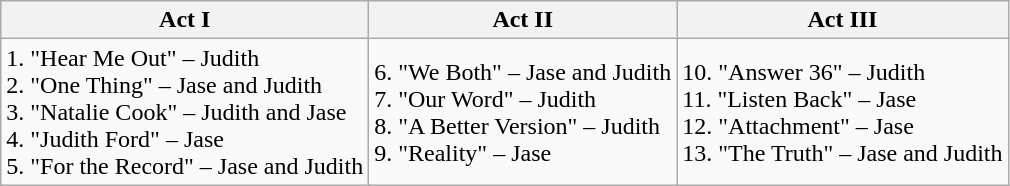<table class="wikitable">
<tr>
<th>Act I</th>
<th>Act II</th>
<th>Act III</th>
</tr>
<tr>
<td>1. "Hear Me Out" – Judith<br>2. "One Thing" – Jase and Judith<br>
3. "Natalie Cook" – Judith and Jase<br>
4. "Judith Ford" – Jase<br>
5. "For the Record" – Jase and Judith</td>
<td>6. "We Both" – Jase and Judith<br>7. "Our Word" – Judith<br>
8. "A Better Version" – Judith<br>
9. "Reality" – Jase</td>
<td>10. "Answer 36" – Judith<br>11. "Listen Back" – Jase<br>
12. "Attachment" – Jase<br>
13. "The Truth" – Jase and Judith</td>
</tr>
</table>
